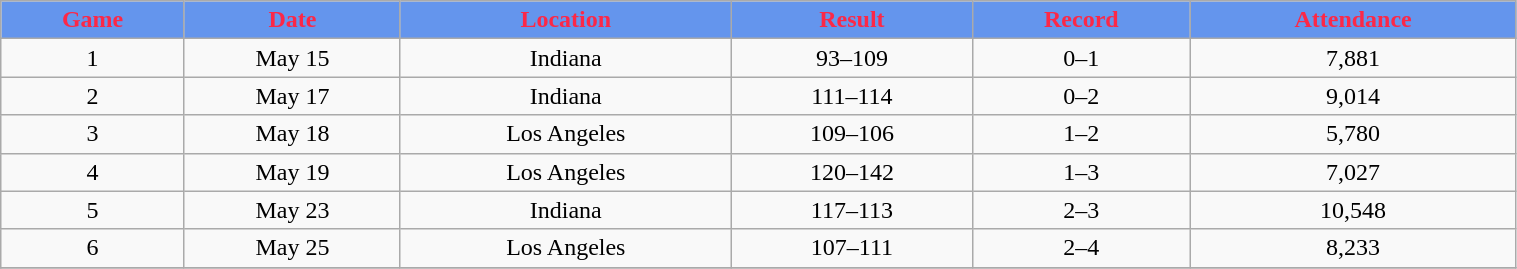<table class="wikitable" width="80%">
<tr align="center"  style="background:#6495ED;color:#FC2847;">
<td><strong>Game</strong></td>
<td><strong>Date</strong></td>
<td><strong>Location</strong></td>
<td><strong>Result</strong></td>
<td><strong>Record</strong></td>
<td><strong>Attendance</strong></td>
</tr>
<tr align="center" bgcolor="">
<td>1</td>
<td>May 15</td>
<td>Indiana</td>
<td>93–109</td>
<td>0–1</td>
<td>7,881</td>
</tr>
<tr align="center" bgcolor="">
<td>2</td>
<td>May 17</td>
<td>Indiana</td>
<td>111–114</td>
<td>0–2</td>
<td>9,014</td>
</tr>
<tr align="center" bgcolor="">
<td>3</td>
<td>May 18</td>
<td>Los Angeles</td>
<td>109–106</td>
<td>1–2</td>
<td>5,780</td>
</tr>
<tr align="center" bgcolor="">
<td>4</td>
<td>May 19</td>
<td>Los Angeles</td>
<td>120–142</td>
<td>1–3</td>
<td>7,027</td>
</tr>
<tr align="center" bgcolor="">
<td>5</td>
<td>May 23</td>
<td>Indiana</td>
<td>117–113</td>
<td>2–3</td>
<td>10,548</td>
</tr>
<tr align="center" bgcolor="">
<td>6</td>
<td>May 25</td>
<td>Los Angeles</td>
<td>107–111</td>
<td>2–4</td>
<td>8,233</td>
</tr>
<tr align="center" bgcolor="">
</tr>
</table>
